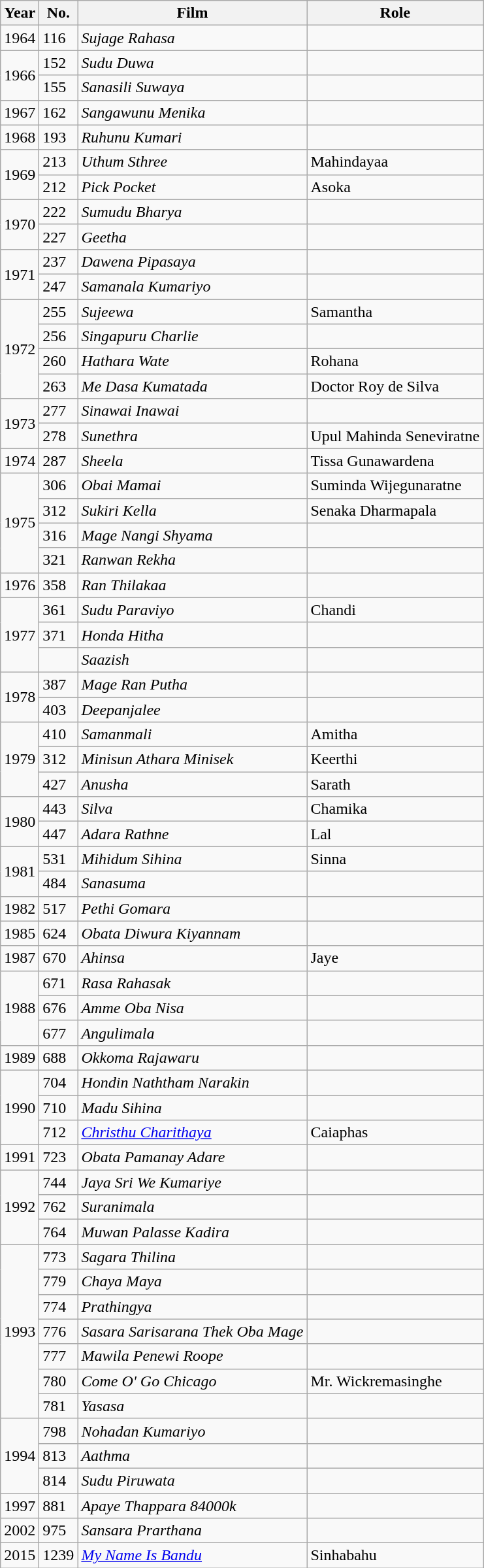<table class="wikitable">
<tr>
<th>Year</th>
<th>No.</th>
<th>Film</th>
<th>Role</th>
</tr>
<tr>
<td>1964</td>
<td>116</td>
<td><em>Sujage Rahasa</em></td>
<td></td>
</tr>
<tr>
<td rowspan=2>1966</td>
<td>152</td>
<td><em>Sudu Duwa</em></td>
<td></td>
</tr>
<tr>
<td>155</td>
<td><em>Sanasili Suwaya</em></td>
<td></td>
</tr>
<tr>
<td>1967</td>
<td>162</td>
<td><em>Sangawunu Menika</em></td>
<td></td>
</tr>
<tr>
<td>1968</td>
<td>193</td>
<td><em>Ruhunu Kumari</em></td>
<td></td>
</tr>
<tr>
<td rowspan=2>1969</td>
<td>213</td>
<td><em>Uthum Sthree</em></td>
<td>Mahindayaa</td>
</tr>
<tr>
<td>212</td>
<td><em>Pick Pocket</em></td>
<td>Asoka</td>
</tr>
<tr>
<td rowspan=2>1970</td>
<td>222</td>
<td><em>Sumudu Bharya</em></td>
<td></td>
</tr>
<tr>
<td>227</td>
<td><em>Geetha</em></td>
<td></td>
</tr>
<tr>
<td rowspan=2>1971</td>
<td>237</td>
<td><em>Dawena Pipasaya</em></td>
<td></td>
</tr>
<tr>
<td>247</td>
<td><em>Samanala Kumariyo</em></td>
<td></td>
</tr>
<tr>
<td rowspan=4>1972</td>
<td>255</td>
<td><em>Sujeewa</em></td>
<td>Samantha</td>
</tr>
<tr>
<td>256</td>
<td><em>Singapuru Charlie</em></td>
<td></td>
</tr>
<tr>
<td>260</td>
<td><em>Hathara Wate</em></td>
<td>Rohana</td>
</tr>
<tr>
<td>263</td>
<td><em>Me Dasa Kumatada</em></td>
<td>Doctor Roy de Silva</td>
</tr>
<tr>
<td rowspan=2>1973</td>
<td>277</td>
<td><em>Sinawai Inawai</em></td>
<td></td>
</tr>
<tr>
<td>278</td>
<td><em>Sunethra</em></td>
<td>Upul Mahinda Seneviratne</td>
</tr>
<tr>
<td>1974</td>
<td>287</td>
<td><em>Sheela</em></td>
<td>Tissa Gunawardena</td>
</tr>
<tr>
<td rowspan=4>1975</td>
<td>306</td>
<td><em>Obai Mamai</em></td>
<td>Suminda Wijegunaratne</td>
</tr>
<tr>
<td>312</td>
<td><em>Sukiri Kella</em></td>
<td>Senaka Dharmapala</td>
</tr>
<tr>
<td>316</td>
<td><em>Mage Nangi Shyama</em></td>
<td></td>
</tr>
<tr>
<td>321</td>
<td><em>Ranwan Rekha</em></td>
<td></td>
</tr>
<tr>
<td>1976</td>
<td>358</td>
<td><em>Ran Thilakaa</em></td>
<td></td>
</tr>
<tr>
<td rowspan=3>1977</td>
<td>361</td>
<td><em>Sudu Paraviyo</em></td>
<td>Chandi</td>
</tr>
<tr>
<td>371</td>
<td><em>Honda Hitha</em></td>
<td></td>
</tr>
<tr>
<td></td>
<td><em>Saazish</em></td>
<td></td>
</tr>
<tr>
<td rowspan=2>1978</td>
<td>387</td>
<td><em>Mage Ran Putha</em></td>
<td></td>
</tr>
<tr>
<td>403</td>
<td><em>Deepanjalee</em></td>
<td></td>
</tr>
<tr>
<td rowspan=3>1979</td>
<td>410</td>
<td><em>Samanmali</em></td>
<td>Amitha</td>
</tr>
<tr>
<td>312</td>
<td><em>Minisun Athara Minisek</em></td>
<td>Keerthi</td>
</tr>
<tr>
<td>427</td>
<td><em>Anusha</em></td>
<td>Sarath</td>
</tr>
<tr>
<td rowspan=2>1980</td>
<td>443</td>
<td><em>Silva</em></td>
<td>Chamika</td>
</tr>
<tr>
<td>447</td>
<td><em>Adara Rathne</em></td>
<td>Lal</td>
</tr>
<tr>
<td rowspan=2>1981</td>
<td>531</td>
<td><em>Mihidum Sihina</em></td>
<td>Sinna</td>
</tr>
<tr>
<td>484</td>
<td><em>Sanasuma</em></td>
<td></td>
</tr>
<tr>
<td rowspan=1>1982</td>
<td>517</td>
<td><em>Pethi Gomara</em></td>
<td></td>
</tr>
<tr>
<td>1985</td>
<td>624</td>
<td><em>Obata Diwura Kiyannam</em></td>
<td></td>
</tr>
<tr>
<td rowspan=1>1987</td>
<td>670</td>
<td><em>Ahinsa</em></td>
<td>Jaye</td>
</tr>
<tr>
<td rowspan=3>1988</td>
<td>671</td>
<td><em>Rasa Rahasak</em></td>
<td></td>
</tr>
<tr>
<td>676</td>
<td><em>Amme Oba Nisa</em></td>
<td></td>
</tr>
<tr>
<td>677</td>
<td><em>Angulimala</em></td>
<td></td>
</tr>
<tr>
<td>1989</td>
<td>688</td>
<td><em>Okkoma Rajawaru</em></td>
<td></td>
</tr>
<tr>
<td rowspan=3>1990</td>
<td>704</td>
<td><em>Hondin Naththam Narakin</em></td>
<td></td>
</tr>
<tr>
<td>710</td>
<td><em>Madu Sihina</em></td>
<td></td>
</tr>
<tr>
<td>712</td>
<td><em><a href='#'>Christhu Charithaya</a></em></td>
<td>Caiaphas</td>
</tr>
<tr>
<td>1991</td>
<td>723</td>
<td><em>Obata Pamanay Adare</em></td>
<td></td>
</tr>
<tr>
<td rowspan=3>1992</td>
<td>744</td>
<td><em>Jaya Sri We Kumariye</em></td>
<td></td>
</tr>
<tr>
<td>762</td>
<td><em>Suranimala</em></td>
<td></td>
</tr>
<tr>
<td>764</td>
<td><em>Muwan Palasse Kadira</em></td>
<td></td>
</tr>
<tr>
<td rowspan=7>1993</td>
<td>773</td>
<td><em>Sagara Thilina</em></td>
<td></td>
</tr>
<tr>
<td>779</td>
<td><em>Chaya Maya</em></td>
<td></td>
</tr>
<tr>
<td>774</td>
<td><em>Prathingya</em></td>
<td></td>
</tr>
<tr>
<td>776</td>
<td><em>Sasara Sarisarana Thek Oba Mage</em></td>
<td></td>
</tr>
<tr>
<td>777</td>
<td><em>Mawila Penewi Roope</em></td>
<td></td>
</tr>
<tr>
<td>780</td>
<td><em>Come O' Go Chicago</em></td>
<td>Mr. Wickremasinghe</td>
</tr>
<tr>
<td>781</td>
<td><em>Yasasa</em></td>
<td></td>
</tr>
<tr>
<td rowspan=3>1994</td>
<td>798</td>
<td><em>Nohadan Kumariyo</em></td>
<td></td>
</tr>
<tr>
<td>813</td>
<td><em>Aathma</em></td>
<td></td>
</tr>
<tr>
<td>814</td>
<td><em>Sudu Piruwata</em></td>
<td></td>
</tr>
<tr>
<td>1997</td>
<td>881</td>
<td><em>Apaye Thappara 84000k</em></td>
<td></td>
</tr>
<tr>
<td>2002</td>
<td>975</td>
<td><em>Sansara Prarthana</em></td>
<td></td>
</tr>
<tr>
<td>2015</td>
<td>1239</td>
<td><em><a href='#'>My Name Is Bandu</a></em></td>
<td>Sinhabahu</td>
</tr>
</table>
